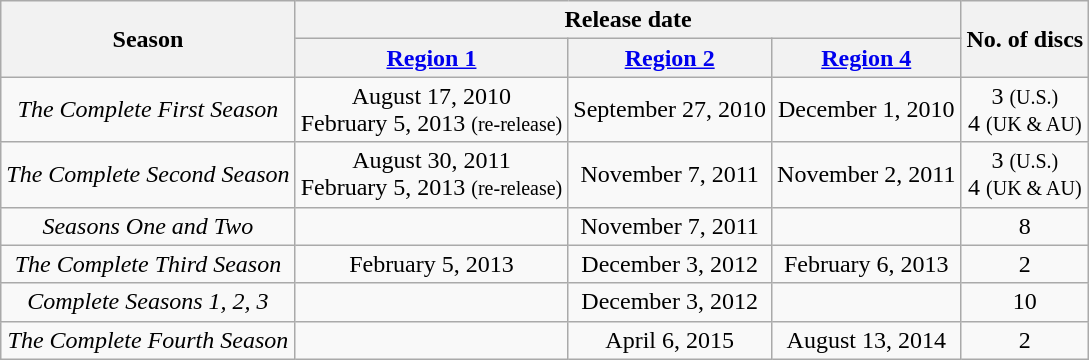<table class="wikitable"  style="text-align:center;">
<tr>
<th rowspan="2">Season</th>
<th colspan="3">Release date</th>
<th rowspan="2">No. of discs</th>
</tr>
<tr>
<th><a href='#'>Region 1</a></th>
<th><a href='#'>Region 2</a></th>
<th><a href='#'>Region 4</a></th>
</tr>
<tr>
<td><em>The Complete First Season</em></td>
<td>August 17, 2010<br>February 5, 2013 <small>(re-release)</small></td>
<td>September 27, 2010</td>
<td>December 1, 2010</td>
<td>3 <small>(U.S.)</small><br>4 <small>(UK & AU)</small></td>
</tr>
<tr>
<td><em>The Complete Second Season</em></td>
<td>August 30, 2011<br>February 5, 2013 <small>(re-release)</small></td>
<td>November 7, 2011</td>
<td>November 2, 2011</td>
<td>3 <small>(U.S.)</small><br>4 <small>(UK & AU)</small></td>
</tr>
<tr>
<td><em>Seasons One and Two</em></td>
<td></td>
<td>November 7, 2011</td>
<td></td>
<td>8</td>
</tr>
<tr>
<td><em>The Complete Third Season</em></td>
<td>February 5, 2013</td>
<td>December 3, 2012</td>
<td>February 6, 2013</td>
<td>2</td>
</tr>
<tr>
<td><em>Complete Seasons 1, 2, 3</em></td>
<td></td>
<td>December 3, 2012</td>
<td></td>
<td>10</td>
</tr>
<tr>
<td><em>The Complete Fourth Season</em></td>
<td></td>
<td>April 6, 2015</td>
<td>August 13, 2014</td>
<td>2</td>
</tr>
</table>
